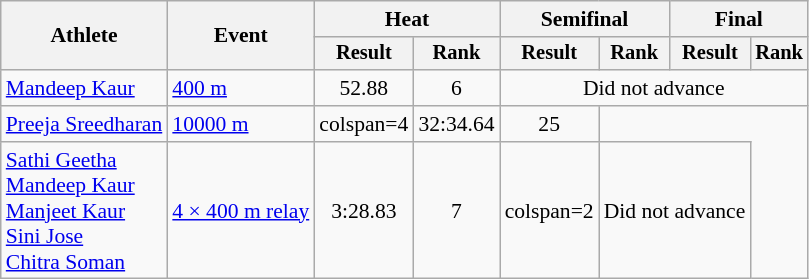<table class=wikitable style="font-size:90%">
<tr>
<th rowspan="2">Athlete</th>
<th rowspan="2">Event</th>
<th colspan="2">Heat</th>
<th colspan="2">Semifinal</th>
<th colspan="2">Final</th>
</tr>
<tr style="font-size:95%">
<th>Result</th>
<th>Rank</th>
<th>Result</th>
<th>Rank</th>
<th>Result</th>
<th>Rank</th>
</tr>
<tr align=center>
<td align=left><a href='#'>Mandeep Kaur</a></td>
<td align=left><a href='#'>400 m</a></td>
<td>52.88</td>
<td>6</td>
<td colspan=4>Did not advance</td>
</tr>
<tr align=center>
<td align=left><a href='#'>Preeja Sreedharan</a></td>
<td align=left><a href='#'>10000 m</a></td>
<td>colspan=4 </td>
<td>32:34.64</td>
<td>25</td>
</tr>
<tr align=center>
<td align=left><a href='#'>Sathi Geetha</a><br><a href='#'>Mandeep Kaur</a><br><a href='#'>Manjeet Kaur</a><br><a href='#'>Sini Jose</a><br><a href='#'>Chitra Soman</a></td>
<td align=left><a href='#'>4 × 400 m relay</a></td>
<td>3:28.83</td>
<td>7</td>
<td>colspan=2 </td>
<td colspan=2>Did not advance</td>
</tr>
</table>
